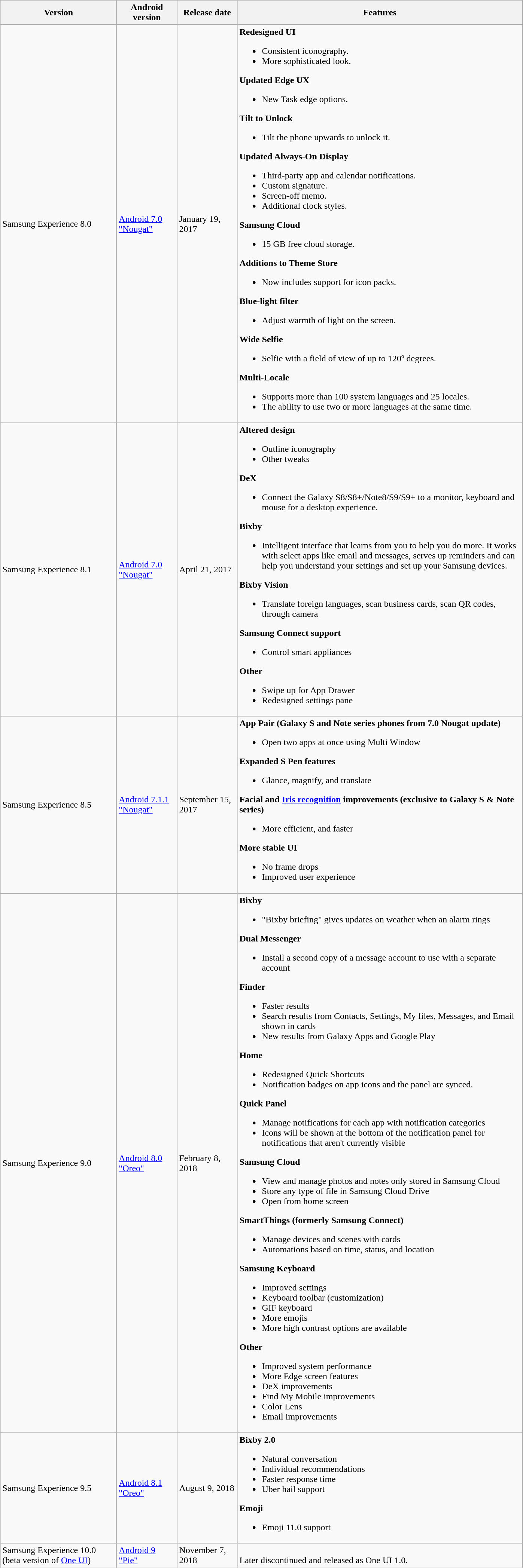<table class="wikitable">
<tr>
<th colspan="1" style="width:200px">Version</th>
<th colspan="1" style="width:100px">Android version</th>
<th colspan="1" style="width:100px">Release date</th>
<th colspan="1" style="width:500px">Features</th>
</tr>
<tr>
<td>Samsung Experience 8.0</td>
<td><a href='#'>Android 7.0 "Nougat"</a></td>
<td>January 19, 2017</td>
<td><strong>Redesigned UI</strong><br><ul><li>Consistent iconography.</li><li>More sophisticated look.</li></ul><strong>Updated Edge UX</strong><ul><li>New Task edge options.</li></ul><strong>Tilt to Unlock</strong><ul><li>Tilt the phone upwards to unlock it.</li></ul><strong>Updated Always-On Display</strong><ul><li>Third-party app and calendar notifications.</li><li>Custom signature.</li><li>Screen-off memo.</li><li>Additional clock styles.</li></ul><strong>Samsung Cloud</strong><ul><li>15 GB free cloud storage.</li></ul><strong>Additions to Theme Store</strong><ul><li>Now includes support for icon packs.</li></ul><strong>Blue-light filter</strong><ul><li>Adjust warmth of light on the screen.</li></ul><strong>Wide Selfie</strong><ul><li>Selfie with a field of view of up to 120º degrees.</li></ul><strong>Multi-Locale</strong><ul><li>Supports more than 100 system languages and 25 locales.</li><li>The ability to use two or more languages at the same time.</li></ul></td>
</tr>
<tr>
<td>Samsung Experience 8.1</td>
<td><a href='#'>Android 7.0 "Nougat"</a></td>
<td>April 21, 2017</td>
<td><strong>Altered design</strong><br><ul><li>Outline iconography</li><li>Other tweaks</li></ul><strong>DeX</strong><ul><li>Connect the Galaxy S8/S8+/Note8/S9/S9+ to a monitor, keyboard and mouse for a desktop experience.</li></ul><strong>Bixby</strong><ul><li>Intelligent interface that learns from you to help you do more. It works with select apps like email and messages, serves up reminders and can help you understand your settings and set up your Samsung devices.</li></ul><strong>Bixby Vision</strong><ul><li>Translate foreign languages, scan business cards, scan QR codes, through camera</li></ul><strong>Samsung Connect support</strong><ul><li>Control smart appliances</li></ul><strong>Other</strong><ul><li>Swipe up for App Drawer</li><li>Redesigned settings pane</li></ul></td>
</tr>
<tr>
<td>Samsung Experience 8.5</td>
<td><a href='#'>Android 7.1.1 "Nougat"</a></td>
<td>September 15, 2017</td>
<td><strong>App Pair (Galaxy S and Note series phones from 7.0 Nougat update)</strong><br><ul><li>Open two apps at once using Multi Window</li></ul><strong>Expanded S Pen features</strong><ul><li>Glance, magnify, and translate</li></ul><strong>Facial and <a href='#'>Iris recognition</a> improvements (exclusive to Galaxy S & Note series)</strong><ul><li>More efficient, and faster</li></ul><strong>More stable UI</strong><ul><li>No frame drops</li><li>Improved user experience</li></ul></td>
</tr>
<tr>
<td>Samsung Experience 9.0</td>
<td><a href='#'>Android 8.0 "Oreo"</a></td>
<td>February 8, 2018</td>
<td><strong>Bixby</strong><br><ul><li>"Bixby briefing" gives updates on weather when an alarm rings</li></ul><strong>Dual Messenger</strong><ul><li>Install a second copy of a message account to use with a separate account</li></ul><strong>Finder</strong><ul><li>Faster results</li><li>Search results from Contacts, Settings, My files, Messages, and Email shown in cards</li><li>New results from Galaxy Apps and Google Play</li></ul><strong>Home</strong><ul><li>Redesigned Quick Shortcuts</li><li>Notification badges on app icons and the panel are synced.</li></ul><strong>Quick Panel</strong><ul><li>Manage notifications for each app with notification categories</li><li>Icons will be shown at the bottom of the notification panel for notifications that aren't currently visible</li></ul><strong>Samsung Cloud</strong><ul><li>View and manage photos and notes only stored in Samsung Cloud</li><li>Store any type of file in Samsung Cloud Drive</li><li>Open from home screen</li></ul><strong>SmartThings (formerly Samsung Connect)</strong><ul><li>Manage devices and scenes with cards</li><li>Automations based on time, status, and location</li></ul><strong>Samsung Keyboard</strong><ul><li>Improved settings</li><li>Keyboard toolbar (customization)</li><li>GIF keyboard</li><li>More emojis</li><li>More high contrast options are available</li></ul><strong>Other</strong><ul><li>Improved system performance</li><li>More Edge screen features</li><li>DeX improvements</li><li>Find My Mobile improvements</li><li>Color Lens</li><li>Email improvements</li></ul></td>
</tr>
<tr>
<td>Samsung Experience 9.5</td>
<td><a href='#'>Android 8.1 "Oreo"</a></td>
<td>August 9, 2018</td>
<td><strong>Bixby 2.0</strong><br><ul><li>Natural conversation</li><li>Individual recommendations</li><li>Faster response time</li><li>Uber hail support</li></ul><strong>Emoji</strong><ul><li>Emoji 11.0 support</li></ul></td>
</tr>
<tr>
<td>Samsung Experience 10.0 <br> (beta version of <a href='#'>One UI</a>)</td>
<td><a href='#'>Android 9 "Pie"</a></td>
<td>November 7, 2018</td>
<td><br>Later discontinued and released as One UI 1.0.</td>
</tr>
</table>
